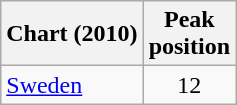<table class="wikitable">
<tr>
<th>Chart (2010)</th>
<th>Peak<br>position</th>
</tr>
<tr>
<td><a href='#'>Sweden</a></td>
<td align="center">12</td>
</tr>
</table>
